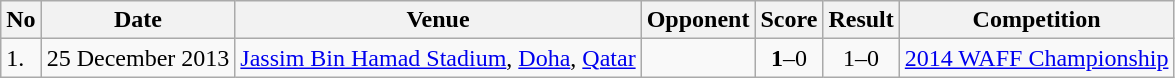<table class="wikitable" style="font-size:100%;">
<tr>
<th>No</th>
<th>Date</th>
<th>Venue</th>
<th>Opponent</th>
<th>Score</th>
<th>Result</th>
<th>Competition</th>
</tr>
<tr>
<td>1.</td>
<td>25 December 2013</td>
<td><a href='#'>Jassim Bin Hamad Stadium</a>, <a href='#'>Doha</a>, <a href='#'>Qatar</a></td>
<td></td>
<td align=center><strong>1</strong>–0</td>
<td align=center>1–0</td>
<td><a href='#'>2014 WAFF Championship</a></td>
</tr>
</table>
